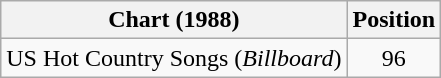<table class="wikitable">
<tr>
<th>Chart (1988)</th>
<th>Position</th>
</tr>
<tr>
<td>US Hot Country Songs (<em>Billboard</em>)</td>
<td align="center">96</td>
</tr>
</table>
